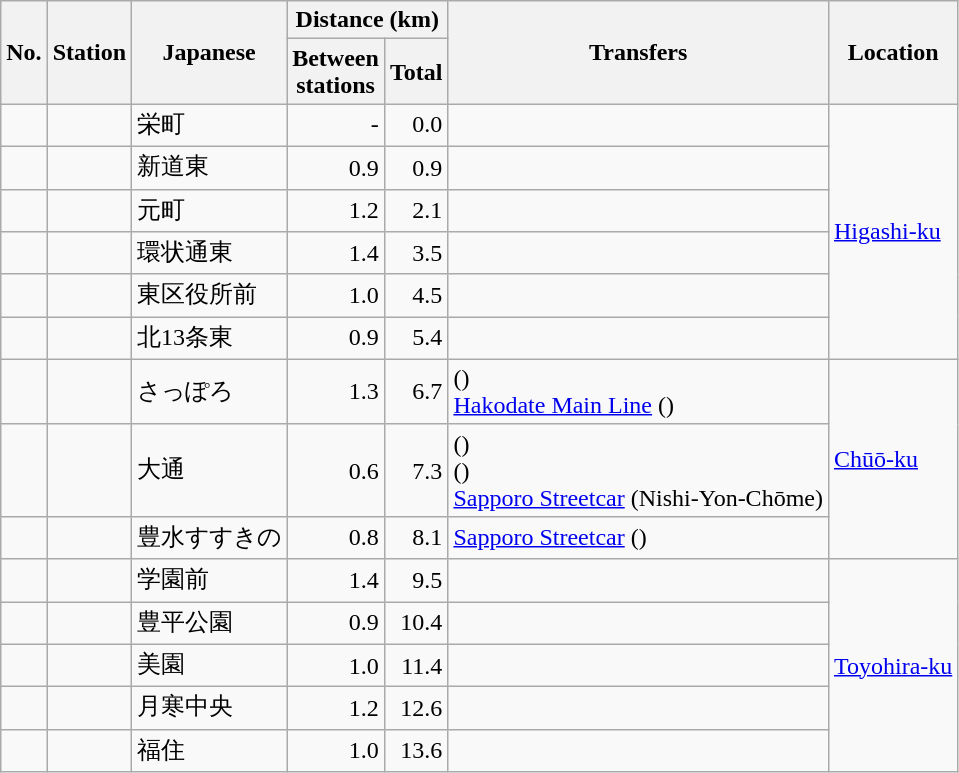<table class="wikitable">
<tr>
<th rowspan="2">No.</th>
<th rowspan="2">Station</th>
<th rowspan="2">Japanese</th>
<th colspan="2">Distance (km)</th>
<th rowspan="2">Transfers</th>
<th rowspan="2">Location</th>
</tr>
<tr>
<th>Between<br>stations</th>
<th>Total</th>
</tr>
<tr>
<td align=center></td>
<td></td>
<td>栄町</td>
<td style="text-align:right;">-</td>
<td style="text-align:right;">0.0</td>
<td> </td>
<td rowspan="6"><a href='#'>Higashi-ku</a></td>
</tr>
<tr>
<td align=center></td>
<td></td>
<td>新道東</td>
<td style="text-align:right;">0.9</td>
<td style="text-align:right;">0.9</td>
<td> </td>
</tr>
<tr>
<td align=center></td>
<td></td>
<td>元町</td>
<td style="text-align:right;">1.2</td>
<td style="text-align:right;">2.1</td>
<td> </td>
</tr>
<tr>
<td align=center></td>
<td></td>
<td>環状通東</td>
<td style="text-align:right;">1.4</td>
<td style="text-align:right;">3.5</td>
<td> </td>
</tr>
<tr>
<td align=center></td>
<td></td>
<td>東区役所前</td>
<td style="text-align:right;">1.0</td>
<td style="text-align:right;">4.5</td>
<td> </td>
</tr>
<tr>
<td align=center></td>
<td></td>
<td>北13条東</td>
<td style="text-align:right;">0.9</td>
<td style="text-align:right;">5.4</td>
<td> </td>
</tr>
<tr>
<td align=center></td>
<td></td>
<td>さっぽろ</td>
<td style="text-align:right;">1.3</td>
<td style="text-align:right;">6.7</td>
<td> ()<br> <a href='#'>Hakodate Main Line</a> ()</td>
<td rowspan="3"><a href='#'>Chūō-ku</a></td>
</tr>
<tr>
<td align=center></td>
<td></td>
<td>大通</td>
<td style="text-align:right;">0.6</td>
<td style="text-align:right;">7.3</td>
<td> ()<br> ()<br><a href='#'>Sapporo Streetcar</a> (Nishi-Yon-Chōme)</td>
</tr>
<tr>
<td align=center></td>
<td></td>
<td>豊水すすきの</td>
<td style="text-align:right;">0.8</td>
<td style="text-align:right;">8.1</td>
<td><a href='#'>Sapporo Streetcar</a> ()</td>
</tr>
<tr>
<td align=center></td>
<td></td>
<td>学園前</td>
<td style="text-align:right;">1.4</td>
<td style="text-align:right;">9.5</td>
<td> </td>
<td rowspan="5"><a href='#'>Toyohira-ku</a></td>
</tr>
<tr>
<td align=center></td>
<td></td>
<td>豊平公園</td>
<td style="text-align:right;">0.9</td>
<td style="text-align:right;">10.4</td>
<td> </td>
</tr>
<tr>
<td align=center></td>
<td></td>
<td>美園</td>
<td style="text-align:right;">1.0</td>
<td style="text-align:right;">11.4</td>
<td> </td>
</tr>
<tr>
<td align=center></td>
<td></td>
<td>月寒中央</td>
<td style="text-align:right;">1.2</td>
<td style="text-align:right;">12.6</td>
<td> </td>
</tr>
<tr>
<td align=center></td>
<td></td>
<td>福住</td>
<td style="text-align:right;">1.0</td>
<td style="text-align:right;">13.6</td>
<td> </td>
</tr>
</table>
